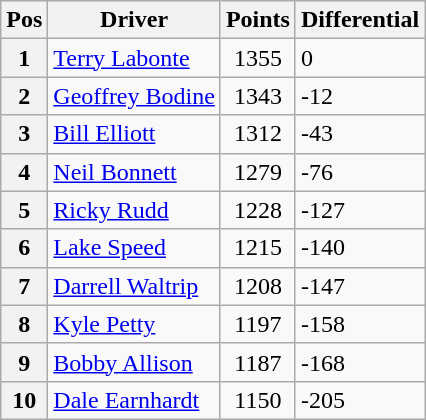<table class="wikitable">
<tr>
<th>Pos</th>
<th>Driver</th>
<th>Points</th>
<th>Differential</th>
</tr>
<tr>
<th>1 </th>
<td><a href='#'>Terry Labonte</a></td>
<td style="text-align:center;">1355</td>
<td>0</td>
</tr>
<tr>
<th>2 </th>
<td><a href='#'>Geoffrey Bodine</a></td>
<td style="text-align:center;">1343</td>
<td>-12</td>
</tr>
<tr>
<th>3 </th>
<td><a href='#'>Bill Elliott</a></td>
<td style="text-align:center;">1312</td>
<td>-43</td>
</tr>
<tr>
<th>4 </th>
<td><a href='#'>Neil Bonnett</a></td>
<td style="text-align:center;">1279</td>
<td>-76</td>
</tr>
<tr>
<th>5 </th>
<td><a href='#'>Ricky Rudd</a></td>
<td style="text-align:center;">1228</td>
<td>-127</td>
</tr>
<tr>
<th>6 </th>
<td><a href='#'>Lake Speed</a></td>
<td style="text-align:center;">1215</td>
<td>-140</td>
</tr>
<tr>
<th>7 </th>
<td><a href='#'>Darrell Waltrip</a></td>
<td style="text-align:center;">1208</td>
<td>-147</td>
</tr>
<tr>
<th>8 </th>
<td><a href='#'>Kyle Petty</a></td>
<td style="text-align:center;">1197</td>
<td>-158</td>
</tr>
<tr>
<th>9 </th>
<td><a href='#'>Bobby Allison</a></td>
<td style="text-align:center;">1187</td>
<td>-168</td>
</tr>
<tr>
<th>10 </th>
<td><a href='#'>Dale Earnhardt</a></td>
<td style="text-align:center;">1150</td>
<td>-205</td>
</tr>
</table>
